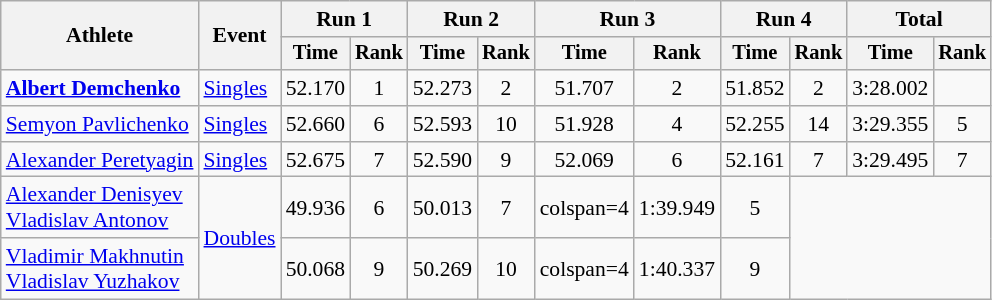<table class="wikitable" style="font-size:90%">
<tr>
<th rowspan="2">Athlete</th>
<th rowspan="2">Event</th>
<th colspan=2>Run 1</th>
<th colspan=2>Run 2</th>
<th colspan=2>Run 3</th>
<th colspan=2>Run 4</th>
<th colspan=2>Total</th>
</tr>
<tr style="font-size:95%">
<th>Time</th>
<th>Rank</th>
<th>Time</th>
<th>Rank</th>
<th>Time</th>
<th>Rank</th>
<th>Time</th>
<th>Rank</th>
<th>Time</th>
<th>Rank</th>
</tr>
<tr align=center>
<td align=left><strong><a href='#'>Albert Demchenko</a></strong></td>
<td align=left><a href='#'>Singles</a></td>
<td>52.170</td>
<td>1</td>
<td>52.273</td>
<td>2</td>
<td>51.707</td>
<td>2</td>
<td>51.852</td>
<td>2</td>
<td>3:28.002</td>
<td></td>
</tr>
<tr align=center>
<td align=left><a href='#'>Semyon Pavlichenko</a></td>
<td align=left><a href='#'>Singles</a></td>
<td>52.660</td>
<td>6</td>
<td>52.593</td>
<td>10</td>
<td>51.928</td>
<td>4</td>
<td>52.255</td>
<td>14</td>
<td>3:29.355</td>
<td>5</td>
</tr>
<tr align=center>
<td align=left><a href='#'>Alexander Peretyagin</a></td>
<td align=left><a href='#'>Singles</a></td>
<td>52.675</td>
<td>7</td>
<td>52.590</td>
<td>9</td>
<td>52.069</td>
<td>6</td>
<td>52.161</td>
<td>7</td>
<td>3:29.495</td>
<td>7</td>
</tr>
<tr align=center>
<td align=left><a href='#'>Alexander Denisyev</a><br><a href='#'>Vladislav Antonov</a></td>
<td align=left rowspan=2><a href='#'>Doubles</a></td>
<td>49.936</td>
<td>6</td>
<td>50.013</td>
<td>7</td>
<td>colspan=4 </td>
<td>1:39.949</td>
<td>5</td>
</tr>
<tr align=center>
<td align=left><a href='#'>Vladimir Makhnutin</a><br><a href='#'>Vladislav Yuzhakov</a></td>
<td>50.068</td>
<td>9</td>
<td>50.269</td>
<td>10</td>
<td>colspan=4 </td>
<td>1:40.337</td>
<td>9</td>
</tr>
</table>
